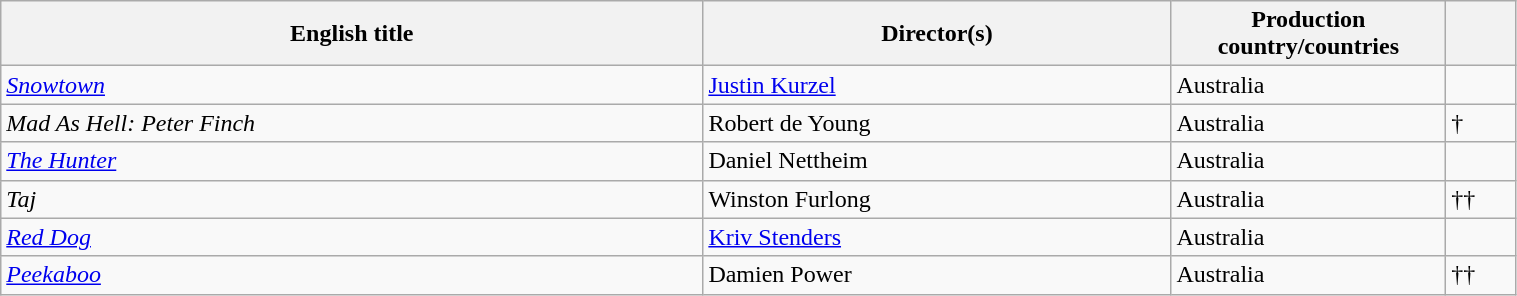<table class="sortable wikitable" width="80%" cellpadding="5">
<tr>
<th width="30%">English title</th>
<th width="20%">Director(s)</th>
<th width="10%">Production country/countries</th>
<th width="3%"></th>
</tr>
<tr>
<td><em><a href='#'>Snowtown</a></em></td>
<td><a href='#'>Justin Kurzel</a></td>
<td>Australia</td>
<td></td>
</tr>
<tr>
<td><em>Mad As Hell: Peter Finch</em></td>
<td>Robert de Young</td>
<td>Australia</td>
<td>†</td>
</tr>
<tr>
<td><em><a href='#'>The Hunter</a></em></td>
<td>Daniel Nettheim</td>
<td>Australia</td>
<td></td>
</tr>
<tr>
<td><em>Taj</em></td>
<td>Winston Furlong</td>
<td>Australia</td>
<td>††</td>
</tr>
<tr>
<td><em><a href='#'>Red Dog</a></em></td>
<td><a href='#'>Kriv Stenders</a></td>
<td>Australia</td>
<td></td>
</tr>
<tr>
<td><em><a href='#'>Peekaboo</a></em></td>
<td>Damien Power</td>
<td>Australia</td>
<td>††</td>
</tr>
</table>
